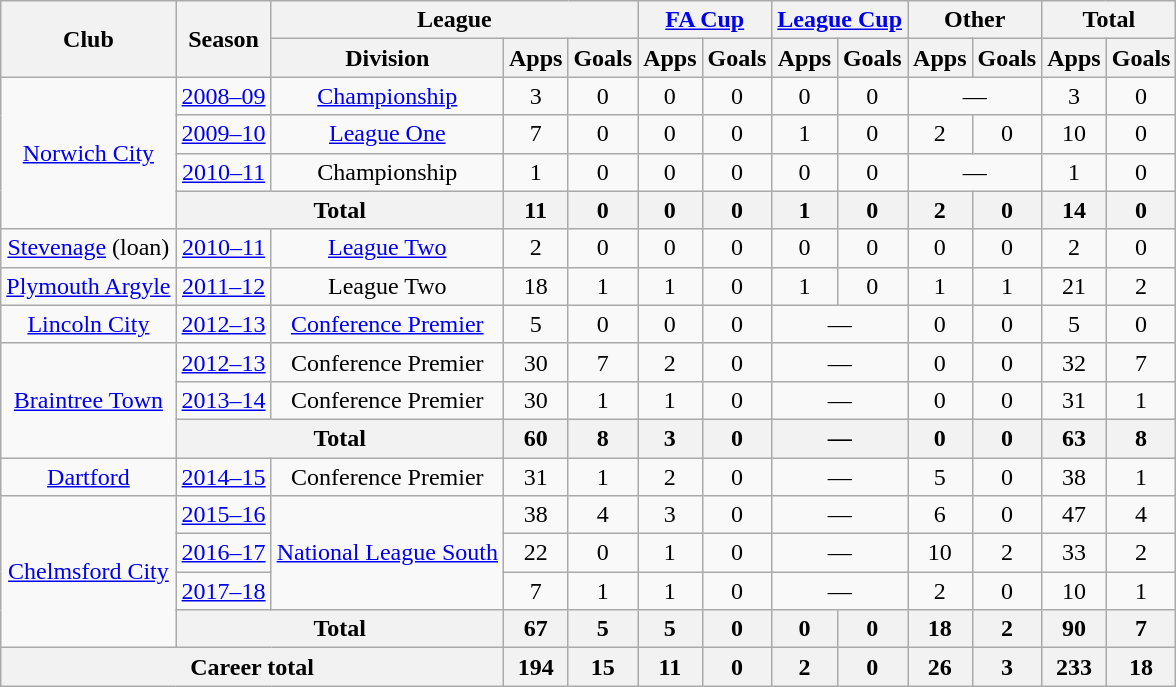<table class="wikitable" style="text-align:center">
<tr>
<th rowspan="2">Club</th>
<th rowspan="2">Season</th>
<th colspan="3">League</th>
<th colspan="2"><a href='#'>FA Cup</a></th>
<th colspan="2"><a href='#'>League Cup</a></th>
<th colspan="2">Other</th>
<th colspan="2">Total</th>
</tr>
<tr>
<th>Division</th>
<th>Apps</th>
<th>Goals</th>
<th>Apps</th>
<th>Goals</th>
<th>Apps</th>
<th>Goals</th>
<th>Apps</th>
<th>Goals</th>
<th>Apps</th>
<th>Goals</th>
</tr>
<tr>
<td rowspan="4"><a href='#'>Norwich City</a></td>
<td><a href='#'>2008–09</a></td>
<td><a href='#'>Championship</a></td>
<td>3</td>
<td>0</td>
<td>0</td>
<td>0</td>
<td>0</td>
<td>0</td>
<td colspan="2">—</td>
<td>3</td>
<td>0</td>
</tr>
<tr>
<td><a href='#'>2009–10</a></td>
<td><a href='#'>League One</a></td>
<td>7</td>
<td>0</td>
<td>0</td>
<td>0</td>
<td>1</td>
<td>0</td>
<td>2</td>
<td>0</td>
<td>10</td>
<td>0</td>
</tr>
<tr>
<td><a href='#'>2010–11</a></td>
<td>Championship</td>
<td>1</td>
<td>0</td>
<td>0</td>
<td>0</td>
<td>0</td>
<td>0</td>
<td colspan="2">—</td>
<td>1</td>
<td>0</td>
</tr>
<tr>
<th colspan="2">Total</th>
<th>11</th>
<th>0</th>
<th>0</th>
<th>0</th>
<th>1</th>
<th>0</th>
<th>2</th>
<th>0</th>
<th>14</th>
<th>0</th>
</tr>
<tr>
<td><a href='#'>Stevenage</a> (loan)</td>
<td><a href='#'>2010–11</a></td>
<td><a href='#'>League Two</a></td>
<td>2</td>
<td>0</td>
<td>0</td>
<td>0</td>
<td>0</td>
<td>0</td>
<td>0</td>
<td>0</td>
<td>2</td>
<td>0</td>
</tr>
<tr>
<td><a href='#'>Plymouth Argyle</a></td>
<td><a href='#'>2011–12</a></td>
<td>League Two</td>
<td>18</td>
<td>1</td>
<td>1</td>
<td>0</td>
<td>1</td>
<td>0</td>
<td>1</td>
<td>1</td>
<td>21</td>
<td>2</td>
</tr>
<tr>
<td><a href='#'>Lincoln City</a></td>
<td><a href='#'>2012–13</a></td>
<td><a href='#'>Conference Premier</a></td>
<td>5</td>
<td>0</td>
<td>0</td>
<td>0</td>
<td colspan="2">—</td>
<td>0</td>
<td>0</td>
<td>5</td>
<td>0</td>
</tr>
<tr>
<td rowspan="3"><a href='#'>Braintree Town</a></td>
<td><a href='#'>2012–13</a></td>
<td>Conference Premier</td>
<td>30</td>
<td>7</td>
<td>2</td>
<td>0</td>
<td colspan="2">—</td>
<td>0</td>
<td>0</td>
<td>32</td>
<td>7</td>
</tr>
<tr>
<td><a href='#'>2013–14</a></td>
<td>Conference Premier</td>
<td>30</td>
<td>1</td>
<td>1</td>
<td>0</td>
<td colspan="2">—</td>
<td>0</td>
<td>0</td>
<td>31</td>
<td>1</td>
</tr>
<tr>
<th colspan="2">Total</th>
<th>60</th>
<th>8</th>
<th>3</th>
<th>0</th>
<th colspan="2">—</th>
<th>0</th>
<th>0</th>
<th>63</th>
<th>8</th>
</tr>
<tr>
<td><a href='#'>Dartford</a></td>
<td><a href='#'>2014–15</a></td>
<td>Conference Premier</td>
<td>31</td>
<td>1</td>
<td>2</td>
<td>0</td>
<td colspan="2">—</td>
<td>5</td>
<td>0</td>
<td>38</td>
<td>1</td>
</tr>
<tr>
<td rowspan="4"><a href='#'>Chelmsford City</a></td>
<td><a href='#'>2015–16</a></td>
<td rowspan="3"><a href='#'>National League South</a></td>
<td>38</td>
<td>4</td>
<td>3</td>
<td>0</td>
<td colspan="2">—</td>
<td>6</td>
<td>0</td>
<td>47</td>
<td>4</td>
</tr>
<tr>
<td><a href='#'>2016–17</a></td>
<td>22</td>
<td>0</td>
<td>1</td>
<td>0</td>
<td colspan="2">—</td>
<td>10</td>
<td>2</td>
<td>33</td>
<td>2</td>
</tr>
<tr>
<td><a href='#'>2017–18</a></td>
<td>7</td>
<td>1</td>
<td>1</td>
<td>0</td>
<td colspan="2">—</td>
<td>2</td>
<td>0</td>
<td>10</td>
<td>1</td>
</tr>
<tr>
<th colspan="2">Total</th>
<th>67</th>
<th>5</th>
<th>5</th>
<th>0</th>
<th>0</th>
<th>0</th>
<th>18</th>
<th>2</th>
<th>90</th>
<th>7</th>
</tr>
<tr>
<th colspan="3">Career total</th>
<th>194</th>
<th>15</th>
<th>11</th>
<th>0</th>
<th>2</th>
<th>0</th>
<th>26</th>
<th>3</th>
<th>233</th>
<th>18</th>
</tr>
</table>
